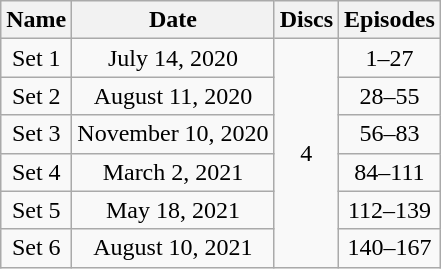<table class="wikitable" style="text-align:center;">
<tr>
<th>Name</th>
<th>Date</th>
<th>Discs</th>
<th>Episodes</th>
</tr>
<tr>
<td>Set 1</td>
<td>July 14, 2020</td>
<td rowspan="6">4</td>
<td>1–27</td>
</tr>
<tr>
<td>Set 2</td>
<td>August 11, 2020</td>
<td>28–55</td>
</tr>
<tr>
<td>Set 3</td>
<td>November 10, 2020</td>
<td>56–83</td>
</tr>
<tr>
<td>Set 4</td>
<td>March 2, 2021</td>
<td>84–111</td>
</tr>
<tr>
<td>Set 5</td>
<td>May 18, 2021</td>
<td>112–139</td>
</tr>
<tr>
<td>Set 6</td>
<td>August 10, 2021</td>
<td>140–167</td>
</tr>
</table>
